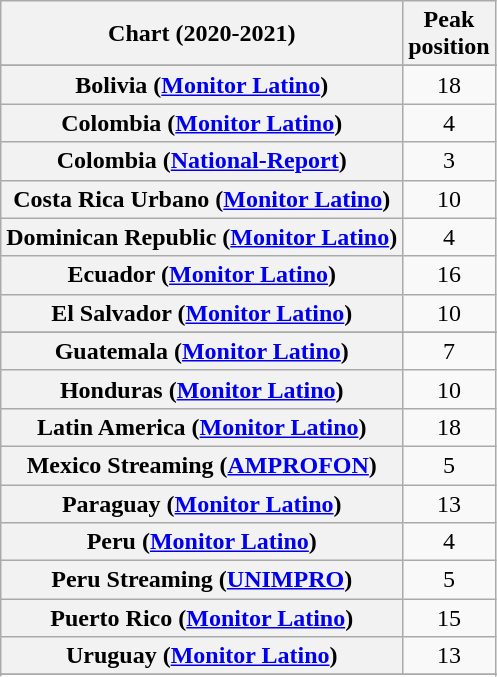<table class="wikitable sortable plainrowheaders" style="text-align:center">
<tr>
<th scope="col">Chart (2020-2021)</th>
<th scope="col">Peak<br>position</th>
</tr>
<tr>
</tr>
<tr>
<th scope="row">Bolivia (<a href='#'>Monitor Latino</a>)</th>
<td>18</td>
</tr>
<tr>
<th scope="row">Colombia (<a href='#'>Monitor Latino</a>)</th>
<td>4</td>
</tr>
<tr>
<th scope="row">Colombia (<a href='#'>National-Report</a>)</th>
<td>3</td>
</tr>
<tr>
<th scope="row">Costa Rica Urbano (<a href='#'>Monitor Latino</a>)</th>
<td>10</td>
</tr>
<tr>
<th scope="row">Dominican Republic (<a href='#'>Monitor Latino</a>)</th>
<td>4</td>
</tr>
<tr>
<th scope="row">Ecuador (<a href='#'>Monitor Latino</a>)</th>
<td>16</td>
</tr>
<tr>
<th scope="row">El Salvador (<a href='#'>Monitor Latino</a>)</th>
<td>10</td>
</tr>
<tr>
</tr>
<tr>
<th scope="row">Guatemala (<a href='#'>Monitor Latino</a>)</th>
<td>7</td>
</tr>
<tr>
<th scope="row">Honduras (<a href='#'>Monitor Latino</a>)</th>
<td>10</td>
</tr>
<tr>
<th scope="row">Latin America (<a href='#'>Monitor Latino</a>)</th>
<td>18</td>
</tr>
<tr>
<th scope="row">Mexico Streaming (<a href='#'>AMPROFON</a>)</th>
<td>5</td>
</tr>
<tr>
<th scope="row">Paraguay (<a href='#'>Monitor Latino</a>)</th>
<td>13</td>
</tr>
<tr>
<th scope="row">Peru (<a href='#'>Monitor Latino</a>)</th>
<td>4</td>
</tr>
<tr>
<th scope="row">Peru Streaming (<a href='#'>UNIMPRO</a>)</th>
<td>5</td>
</tr>
<tr>
<th scope="row">Puerto Rico (<a href='#'>Monitor Latino</a>)</th>
<td>15</td>
</tr>
<tr>
<th scope="row">Uruguay (<a href='#'>Monitor Latino</a>)</th>
<td>13</td>
</tr>
<tr>
</tr>
<tr>
</tr>
<tr>
</tr>
<tr>
</tr>
<tr>
</tr>
</table>
